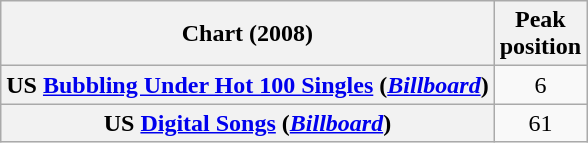<table class="wikitable sortable plainrowheaders" style="text-align:center;">
<tr>
<th scope="col">Chart (2008)</th>
<th scope="col">Peak<br>position</th>
</tr>
<tr>
<th scope="row">US <a href='#'>Bubbling Under Hot 100 Singles</a> (<em><a href='#'>Billboard</a></em>)</th>
<td>6</td>
</tr>
<tr>
<th scope="row">US <a href='#'>Digital Songs</a> (<em><a href='#'>Billboard</a></em>)</th>
<td>61</td>
</tr>
</table>
